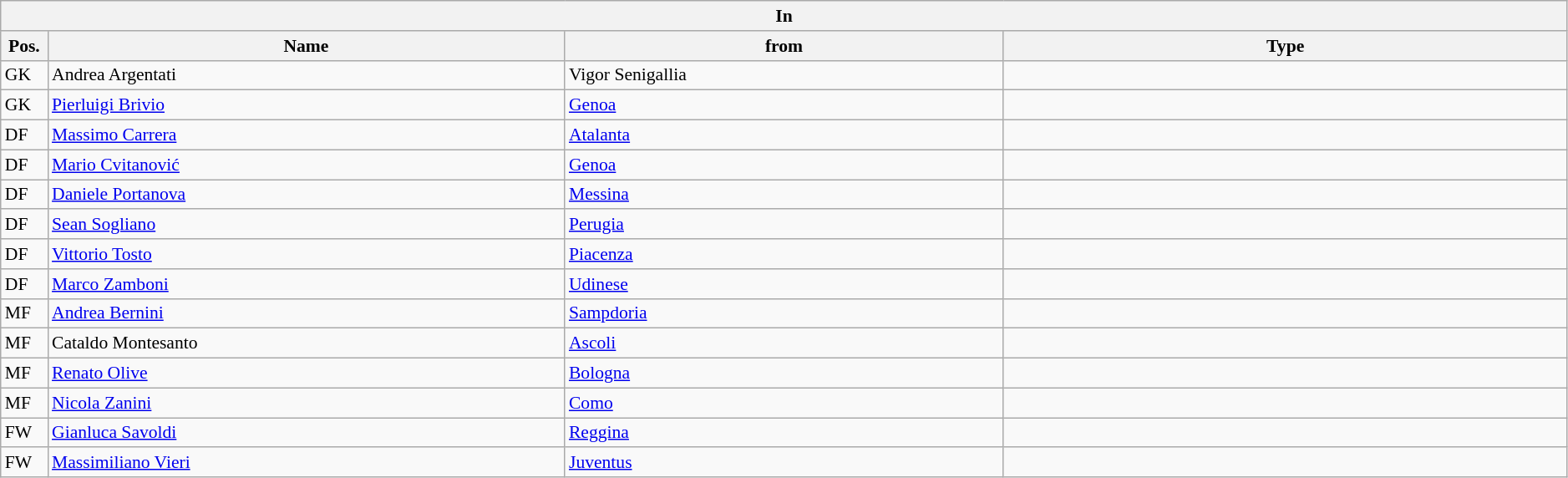<table class="wikitable" style="font-size:90%;width:99%;">
<tr>
<th colspan="4">In</th>
</tr>
<tr>
<th width=3%>Pos.</th>
<th width=33%>Name</th>
<th width=28%>from</th>
<th width=36%>Type</th>
</tr>
<tr>
<td>GK</td>
<td>Andrea Argentati</td>
<td>Vigor Senigallia</td>
<td></td>
</tr>
<tr>
<td>GK</td>
<td><a href='#'>Pierluigi Brivio</a></td>
<td><a href='#'>Genoa</a></td>
<td></td>
</tr>
<tr>
<td>DF</td>
<td><a href='#'>Massimo Carrera</a></td>
<td><a href='#'>Atalanta</a></td>
<td></td>
</tr>
<tr>
<td>DF</td>
<td><a href='#'>Mario Cvitanović</a></td>
<td><a href='#'>Genoa</a></td>
<td></td>
</tr>
<tr>
<td>DF</td>
<td><a href='#'>Daniele Portanova</a></td>
<td><a href='#'>Messina</a></td>
<td></td>
</tr>
<tr>
<td>DF</td>
<td><a href='#'>Sean Sogliano</a></td>
<td><a href='#'>Perugia</a></td>
<td></td>
</tr>
<tr>
<td>DF</td>
<td><a href='#'>Vittorio Tosto</a></td>
<td><a href='#'>Piacenza</a></td>
<td></td>
</tr>
<tr>
<td>DF</td>
<td><a href='#'>Marco Zamboni</a></td>
<td><a href='#'>Udinese</a></td>
<td></td>
</tr>
<tr>
<td>MF</td>
<td><a href='#'>Andrea Bernini</a></td>
<td><a href='#'>Sampdoria</a></td>
<td></td>
</tr>
<tr>
<td>MF</td>
<td>Cataldo Montesanto</td>
<td><a href='#'>Ascoli</a></td>
<td></td>
</tr>
<tr>
<td>MF</td>
<td><a href='#'>Renato Olive</a></td>
<td><a href='#'>Bologna</a></td>
<td></td>
</tr>
<tr>
<td>MF</td>
<td><a href='#'>Nicola Zanini</a></td>
<td><a href='#'>Como</a></td>
<td></td>
</tr>
<tr>
<td>FW</td>
<td><a href='#'>Gianluca Savoldi</a></td>
<td><a href='#'>Reggina</a></td>
<td></td>
</tr>
<tr>
<td>FW</td>
<td><a href='#'>Massimiliano Vieri</a></td>
<td><a href='#'>Juventus</a></td>
<td></td>
</tr>
</table>
